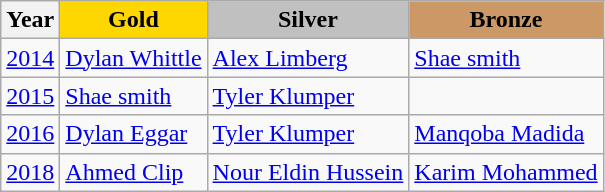<table class="wikitable">
<tr>
<th align="center">Year</th>
<td align="center"  bgcolor="gold"><strong>Gold</strong></td>
<td align="center"  bgcolor="silver"><strong>Silver</strong></td>
<td align="center"  bgcolor="#CC9966"><strong>Bronze</strong></td>
</tr>
<tr>
<td><a href='#'>2014</a></td>
<td> <a href='#'>Dylan Whittle</a></td>
<td> <a href='#'>Alex Limberg</a></td>
<td> <a href='#'>Shae smith</a></td>
</tr>
<tr>
<td><a href='#'>2015</a></td>
<td> <a href='#'>Shae smith</a></td>
<td> <a href='#'>Tyler Klumper</a></td>
<td></td>
</tr>
<tr>
<td><a href='#'>2016</a></td>
<td> <a href='#'>Dylan Eggar</a></td>
<td> <a href='#'>Tyler Klumper</a></td>
<td> <a href='#'>Manqoba Madida</a></td>
</tr>
<tr>
<td><a href='#'>2018</a></td>
<td> <a href='#'>Ahmed Clip</a></td>
<td> <a href='#'>Nour Eldin Hussein</a></td>
<td> <a href='#'>Karim Mohammed</a></td>
</tr>
</table>
